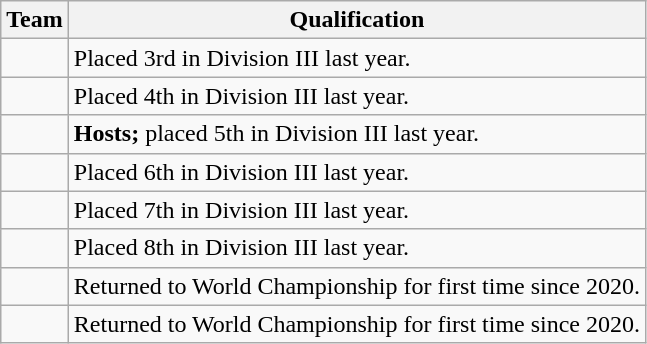<table class="wikitable">
<tr>
<th>Team</th>
<th>Qualification</th>
</tr>
<tr>
<td></td>
<td>Placed 3rd in Division III last year.</td>
</tr>
<tr>
<td></td>
<td>Placed 4th in Division III last year.</td>
</tr>
<tr>
<td></td>
<td><strong>Hosts;</strong> placed 5th in Division III last year.</td>
</tr>
<tr>
<td></td>
<td>Placed 6th in Division III last year.</td>
</tr>
<tr>
<td></td>
<td>Placed 7th in Division III last year.</td>
</tr>
<tr>
<td></td>
<td>Placed 8th in Division III last year.</td>
</tr>
<tr>
<td></td>
<td>Returned to World Championship for first time since 2020.</td>
</tr>
<tr>
<td></td>
<td>Returned to World Championship for first time since 2020.</td>
</tr>
</table>
